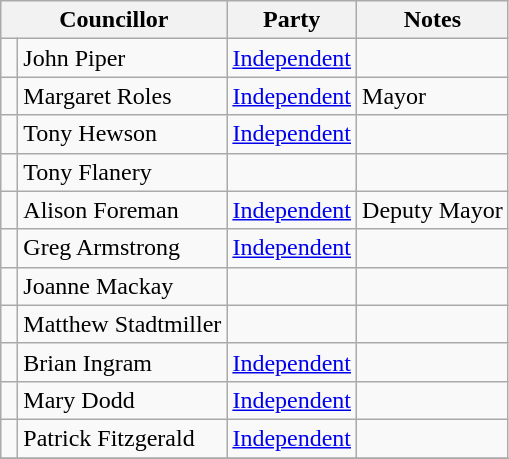<table class="wikitable">
<tr>
<th colspan="2">Councillor</th>
<th>Party</th>
<th>Notes</th>
</tr>
<tr>
<td> </td>
<td>John Piper</td>
<td><a href='#'>Independent</a></td>
<td></td>
</tr>
<tr>
<td> </td>
<td>Margaret Roles</td>
<td><a href='#'>Independent</a></td>
<td>Mayor</td>
</tr>
<tr>
<td> </td>
<td>Tony Hewson</td>
<td><a href='#'>Independent</a></td>
<td></td>
</tr>
<tr>
<td> </td>
<td>Tony Flanery</td>
<td></td>
<td></td>
</tr>
<tr>
<td> </td>
<td>Alison Foreman</td>
<td><a href='#'>Independent</a></td>
<td>Deputy Mayor</td>
</tr>
<tr>
<td> </td>
<td>Greg Armstrong</td>
<td><a href='#'>Independent</a></td>
<td></td>
</tr>
<tr>
<td> </td>
<td>Joanne Mackay</td>
<td></td>
<td></td>
</tr>
<tr>
<td> </td>
<td>Matthew Stadtmiller</td>
<td></td>
<td></td>
</tr>
<tr>
<td> </td>
<td>Brian Ingram</td>
<td><a href='#'>Independent</a></td>
<td></td>
</tr>
<tr>
<td> </td>
<td>Mary Dodd</td>
<td><a href='#'>Independent</a></td>
<td></td>
</tr>
<tr>
<td> </td>
<td>Patrick Fitzgerald</td>
<td><a href='#'>Independent</a></td>
<td></td>
</tr>
<tr>
</tr>
</table>
